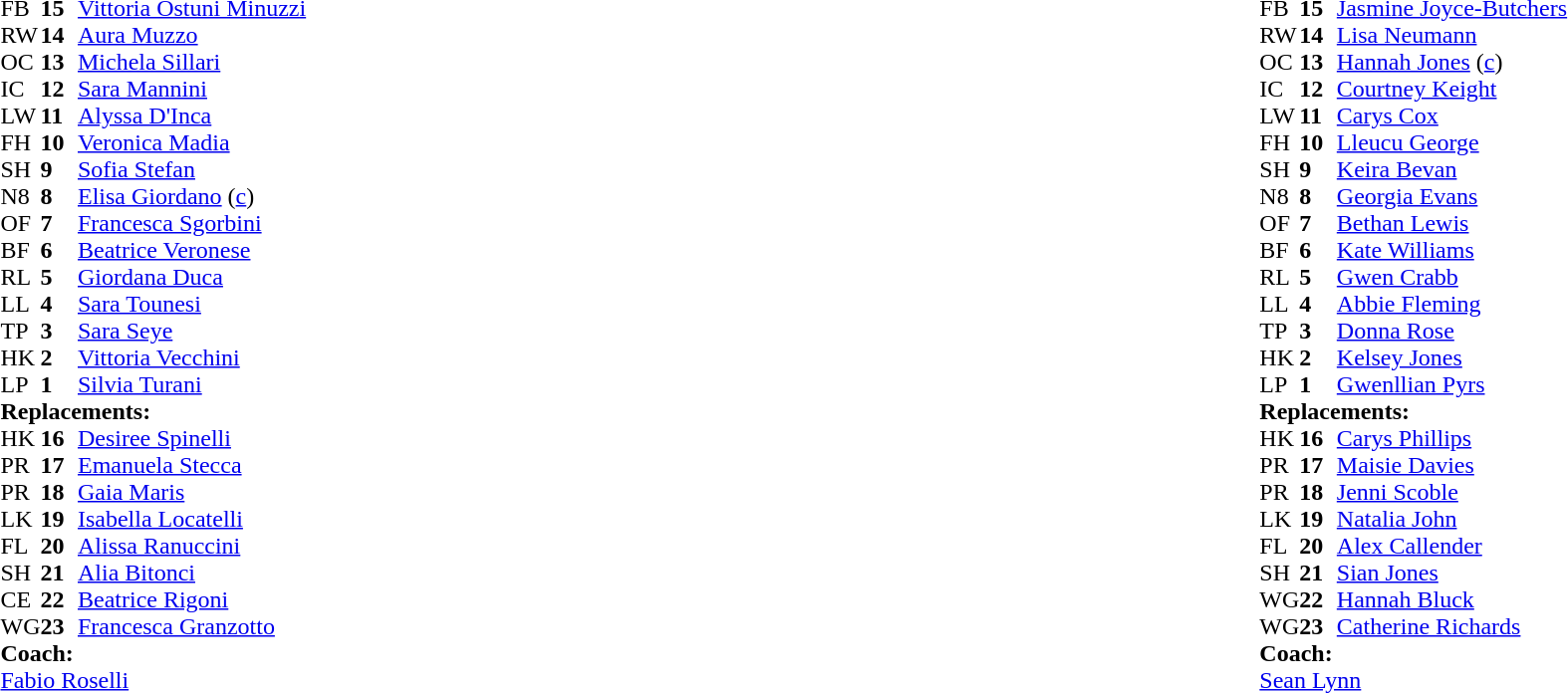<table style="width:100%">
<tr>
<td style="vertical-align:top; width:50%"><br><table cellspacing="0" cellpadding="0">
<tr>
<th width="25"></th>
<th width="25"></th>
</tr>
<tr>
<td>FB</td>
<td><strong>15</strong></td>
<td><a href='#'>Vittoria Ostuni Minuzzi</a></td>
</tr>
<tr>
<td>RW</td>
<td><strong>14</strong></td>
<td><a href='#'>Aura Muzzo</a></td>
</tr>
<tr>
<td>OC</td>
<td><strong>13</strong></td>
<td><a href='#'>Michela Sillari</a></td>
</tr>
<tr>
<td>IC</td>
<td><strong>12</strong></td>
<td><a href='#'>Sara Mannini</a></td>
<td></td>
<td></td>
</tr>
<tr>
<td>LW</td>
<td><strong>11</strong></td>
<td><a href='#'>Alyssa D'Inca</a></td>
<td></td>
<td></td>
</tr>
<tr>
<td>FH</td>
<td><strong>10</strong></td>
<td><a href='#'>Veronica Madia</a></td>
</tr>
<tr>
<td>SH</td>
<td><strong>9</strong></td>
<td><a href='#'>Sofia Stefan</a></td>
<td></td>
<td></td>
</tr>
<tr>
<td>N8</td>
<td><strong>8</strong></td>
<td><a href='#'>Elisa Giordano</a> (<a href='#'>c</a>)</td>
</tr>
<tr>
<td>OF</td>
<td><strong>7</strong></td>
<td><a href='#'>Francesca Sgorbini</a></td>
<td></td>
<td></td>
</tr>
<tr>
<td>BF</td>
<td><strong>6</strong></td>
<td><a href='#'>Beatrice Veronese</a></td>
<td></td>
<td></td>
</tr>
<tr>
<td>RL</td>
<td><strong>5</strong></td>
<td><a href='#'>Giordana Duca</a></td>
</tr>
<tr>
<td>LL</td>
<td><strong>4</strong></td>
<td><a href='#'>Sara Tounesi</a></td>
</tr>
<tr>
<td>TP</td>
<td><strong>3</strong></td>
<td><a href='#'>Sara Seye</a></td>
<td></td>
<td></td>
</tr>
<tr>
<td>HK</td>
<td><strong>2</strong></td>
<td><a href='#'>Vittoria Vecchini</a></td>
<td></td>
<td></td>
</tr>
<tr>
<td>LP</td>
<td><strong>1</strong></td>
<td><a href='#'>Silvia Turani</a></td>
<td></td>
<td></td>
</tr>
<tr>
<td colspan="3"><strong>Replacements:</strong></td>
</tr>
<tr>
<td>HK</td>
<td><strong>16</strong></td>
<td><a href='#'>Desiree Spinelli</a></td>
<td></td>
<td></td>
</tr>
<tr>
<td>PR</td>
<td><strong>17</strong></td>
<td><a href='#'>Emanuela Stecca</a></td>
<td></td>
<td></td>
</tr>
<tr>
<td>PR</td>
<td><strong>18</strong></td>
<td><a href='#'>Gaia Maris</a></td>
<td></td>
<td></td>
</tr>
<tr>
<td>LK</td>
<td><strong>19</strong></td>
<td><a href='#'>Isabella Locatelli</a></td>
<td></td>
<td></td>
</tr>
<tr>
<td>FL</td>
<td><strong>20</strong></td>
<td><a href='#'>Alissa Ranuccini</a></td>
<td></td>
<td></td>
</tr>
<tr>
<td>SH</td>
<td><strong>21</strong></td>
<td><a href='#'>Alia Bitonci</a></td>
<td></td>
<td></td>
</tr>
<tr>
<td>CE</td>
<td><strong>22</strong></td>
<td><a href='#'>Beatrice Rigoni</a></td>
<td></td>
<td></td>
</tr>
<tr>
<td>WG</td>
<td><strong>23</strong></td>
<td><a href='#'>Francesca Granzotto</a></td>
<td></td>
<td></td>
</tr>
<tr>
<td colspan="3"><strong>Coach:</strong></td>
</tr>
<tr>
<td colspan="3"> <a href='#'>Fabio Roselli</a></td>
</tr>
</table>
</td>
<td style="vertical-align:top"></td>
<td style="vertical-align:top; width:50%"><br><table cellspacing="0" cellpadding="0" style="margin:auto">
<tr>
<th width="25"></th>
<th width="25"></th>
</tr>
<tr>
<td>FB</td>
<td><strong>15</strong></td>
<td><a href='#'>Jasmine Joyce-Butchers</a></td>
<td></td>
<td></td>
</tr>
<tr>
<td>RW</td>
<td><strong>14</strong></td>
<td><a href='#'>Lisa Neumann</a></td>
</tr>
<tr>
<td>OC</td>
<td><strong>13</strong></td>
<td><a href='#'>Hannah Jones</a> (<a href='#'>c</a>)</td>
</tr>
<tr>
<td>IC</td>
<td><strong>12</strong></td>
<td><a href='#'>Courtney Keight</a></td>
<td></td>
<td></td>
</tr>
<tr>
<td>LW</td>
<td><strong>11</strong></td>
<td><a href='#'>Carys Cox</a></td>
</tr>
<tr>
<td>FH</td>
<td><strong>10</strong></td>
<td><a href='#'>Lleucu George</a></td>
</tr>
<tr>
<td>SH</td>
<td><strong>9</strong></td>
<td><a href='#'>Keira Bevan</a></td>
<td></td>
<td></td>
</tr>
<tr>
<td>N8</td>
<td><strong>8</strong></td>
<td><a href='#'>Georgia Evans</a></td>
<td></td>
<td></td>
</tr>
<tr>
<td>OF</td>
<td><strong>7</strong></td>
<td><a href='#'>Bethan Lewis</a></td>
</tr>
<tr>
<td>BF</td>
<td><strong>6</strong></td>
<td><a href='#'>Kate Williams</a></td>
</tr>
<tr>
<td>RL</td>
<td><strong>5</strong></td>
<td><a href='#'>Gwen Crabb</a></td>
<td></td>
<td></td>
</tr>
<tr>
<td>LL</td>
<td><strong>4</strong></td>
<td><a href='#'>Abbie Fleming</a></td>
</tr>
<tr>
<td>TP</td>
<td><strong>3</strong></td>
<td><a href='#'>Donna Rose</a></td>
<td></td>
<td></td>
</tr>
<tr>
<td>HK</td>
<td><strong>2</strong></td>
<td><a href='#'>Kelsey Jones</a></td>
<td></td>
<td></td>
</tr>
<tr>
<td>LP</td>
<td><strong>1</strong></td>
<td><a href='#'>Gwenllian Pyrs</a></td>
<td></td>
<td></td>
</tr>
<tr>
<td colspan=3><strong>Replacements:</strong></td>
</tr>
<tr>
<td>HK</td>
<td><strong>16</strong></td>
<td><a href='#'>Carys Phillips</a></td>
<td></td>
<td></td>
</tr>
<tr>
<td>PR</td>
<td><strong>17</strong></td>
<td><a href='#'>Maisie Davies</a></td>
<td></td>
<td></td>
</tr>
<tr>
<td>PR</td>
<td><strong>18</strong></td>
<td><a href='#'>Jenni Scoble</a></td>
<td></td>
<td></td>
</tr>
<tr>
<td>LK</td>
<td><strong>19</strong></td>
<td><a href='#'>Natalia John</a></td>
<td></td>
<td></td>
</tr>
<tr>
<td>FL</td>
<td><strong>20</strong></td>
<td><a href='#'>Alex Callender</a></td>
<td></td>
<td></td>
</tr>
<tr>
<td>SH</td>
<td><strong>21</strong></td>
<td><a href='#'>Sian Jones</a></td>
<td></td>
<td></td>
</tr>
<tr>
<td>WG</td>
<td><strong>22</strong></td>
<td><a href='#'>Hannah Bluck</a></td>
<td></td>
<td></td>
</tr>
<tr>
<td>WG</td>
<td><strong>23</strong></td>
<td><a href='#'>Catherine Richards</a></td>
<td></td>
<td></td>
</tr>
<tr>
<td colspan="3"><strong>Coach:</strong></td>
</tr>
<tr>
<td colspan="3"> <a href='#'>Sean Lynn</a></td>
</tr>
</table>
</td>
</tr>
</table>
